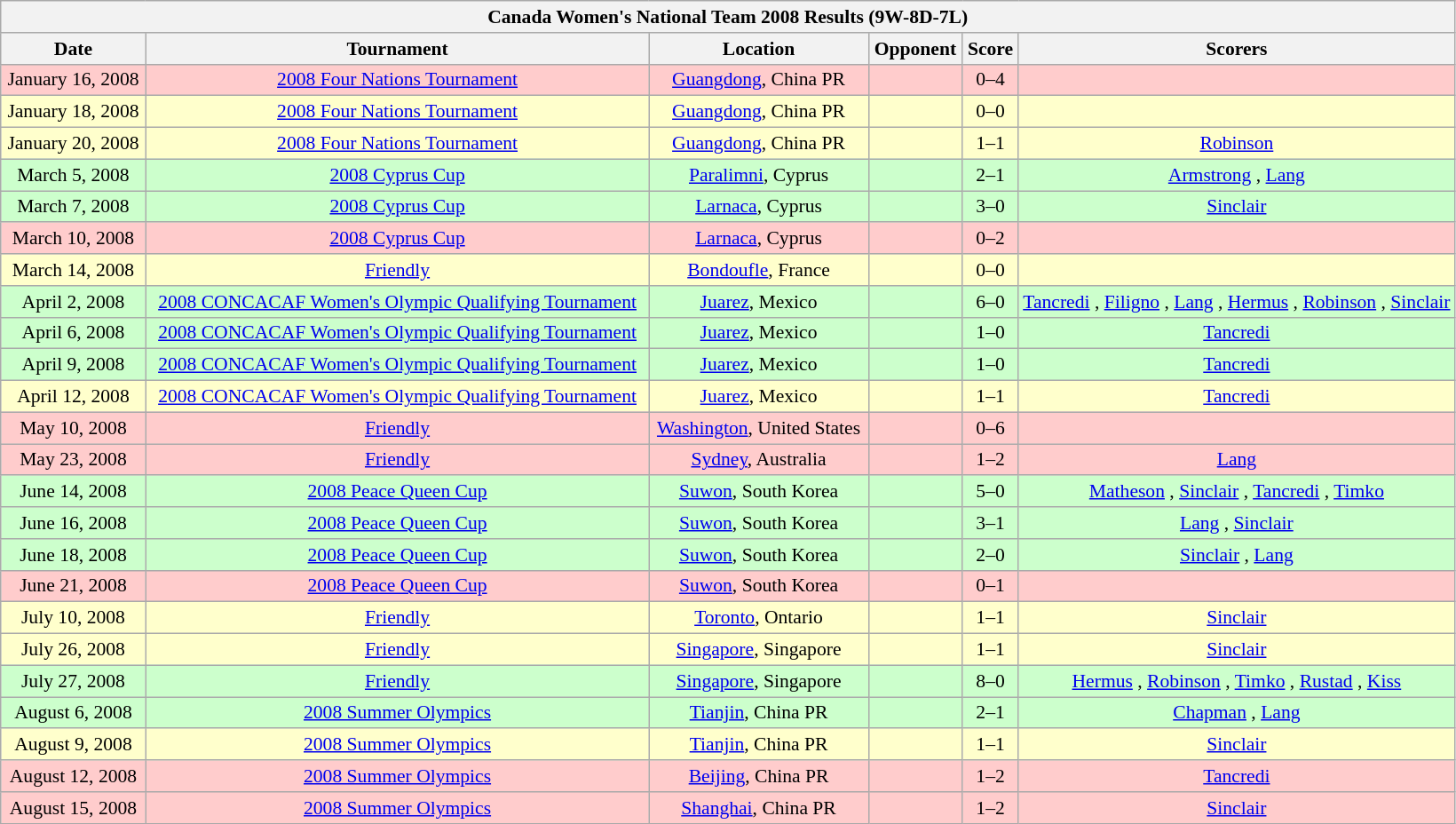<table class="wikitable collapsible collapsed" style="font-size:90%">
<tr>
<th colspan="6"><strong>Canada Women's National Team 2008 Results (9W-8D-7L)</strong></th>
</tr>
<tr>
<th>Date</th>
<th>Tournament</th>
<th>Location</th>
<th>Opponent</th>
<th>Score</th>
<th width=30%>Scorers</th>
</tr>
<tr style="background:#fcc;">
<td style="text-align: center;">January 16, 2008</td>
<td style="text-align: center;"><a href='#'>2008 Four Nations Tournament</a></td>
<td style="text-align: center;"><a href='#'>Guangdong</a>, China PR</td>
<td></td>
<td style="text-align: center;">0–4</td>
<td style="text-align: center;"></td>
</tr>
<tr style="background:#ffc;">
<td style="text-align: center;">January 18, 2008</td>
<td style="text-align: center;"><a href='#'>2008 Four Nations Tournament</a></td>
<td style="text-align: center;"><a href='#'>Guangdong</a>, China PR</td>
<td></td>
<td style="text-align: center;">0–0</td>
<td style="text-align: center;"></td>
</tr>
<tr style="background:#ffc;">
<td style="text-align: center;">January 20, 2008</td>
<td style="text-align: center;"><a href='#'>2008 Four Nations Tournament</a></td>
<td style="text-align: center;"><a href='#'>Guangdong</a>, China PR</td>
<td></td>
<td style="text-align: center;">1–1</td>
<td style="text-align: center;"><a href='#'>Robinson</a> </td>
</tr>
<tr style="background:#cfc;">
<td style="text-align: center;">March 5, 2008</td>
<td style="text-align: center;"><a href='#'>2008 Cyprus Cup</a></td>
<td style="text-align: center;"><a href='#'>Paralimni</a>, Cyprus</td>
<td></td>
<td style="text-align: center;">2–1</td>
<td style="text-align: center;"><a href='#'>Armstrong</a> , <a href='#'>Lang</a> </td>
</tr>
<tr style="background:#cfc;">
<td style="text-align: center;">March 7, 2008</td>
<td style="text-align: center;"><a href='#'>2008 Cyprus Cup</a></td>
<td style="text-align: center;"><a href='#'>Larnaca</a>, Cyprus</td>
<td></td>
<td style="text-align: center;">3–0</td>
<td style="text-align: center;"><a href='#'>Sinclair</a> </td>
</tr>
<tr style="background:#fcc;">
<td style="text-align: center;">March 10, 2008</td>
<td style="text-align: center;"><a href='#'>2008 Cyprus Cup</a></td>
<td style="text-align: center;"><a href='#'>Larnaca</a>, Cyprus</td>
<td></td>
<td style="text-align: center;">0–2</td>
<td style="text-align: center;"></td>
</tr>
<tr style="background:#ffc;">
<td style="text-align: center;">March 14, 2008</td>
<td style="text-align: center;"><a href='#'>Friendly</a></td>
<td style="text-align: center;"><a href='#'>Bondoufle</a>, France</td>
<td></td>
<td style="text-align: center;">0–0</td>
<td style="text-align: center;"></td>
</tr>
<tr style="background:#cfc;">
<td style="text-align: center;">April 2, 2008</td>
<td style="text-align: center;"><a href='#'>2008 CONCACAF Women's Olympic Qualifying Tournament</a></td>
<td style="text-align: center;"><a href='#'>Juarez</a>, Mexico</td>
<td></td>
<td style="text-align: center;">6–0</td>
<td style="text-align: center;"><a href='#'>Tancredi</a> , <a href='#'>Filigno</a> , <a href='#'>Lang</a> , <a href='#'>Hermus</a> , <a href='#'>Robinson</a> , <a href='#'>Sinclair</a> </td>
</tr>
<tr style="background:#cfc;">
<td style="text-align: center;">April 6, 2008</td>
<td style="text-align: center;"><a href='#'>2008 CONCACAF Women's Olympic Qualifying Tournament</a></td>
<td style="text-align: center;"><a href='#'>Juarez</a>, Mexico</td>
<td></td>
<td style="text-align: center;">1–0</td>
<td style="text-align: center;"><a href='#'>Tancredi</a> </td>
</tr>
<tr style="background:#cfc;">
<td style="text-align: center;">April 9, 2008</td>
<td style="text-align: center;"><a href='#'>2008 CONCACAF Women's Olympic Qualifying Tournament</a></td>
<td style="text-align: center;"><a href='#'>Juarez</a>, Mexico</td>
<td></td>
<td style="text-align: center;">1–0</td>
<td style="text-align: center;"><a href='#'>Tancredi</a> </td>
</tr>
<tr style="background:#ffc;">
<td style="text-align: center;">April 12, 2008</td>
<td style="text-align: center;"><a href='#'>2008 CONCACAF Women's Olympic Qualifying Tournament</a></td>
<td style="text-align: center;"><a href='#'>Juarez</a>, Mexico</td>
<td></td>
<td style="text-align: center;">1–1</td>
<td style="text-align: center;"><a href='#'>Tancredi</a> </td>
</tr>
<tr style="background:#fcc;">
<td style="text-align: center;">May 10, 2008</td>
<td style="text-align: center;"><a href='#'>Friendly</a></td>
<td style="text-align: center;"><a href='#'>Washington</a>, United States</td>
<td></td>
<td style="text-align: center;">0–6</td>
<td style="text-align: center;"></td>
</tr>
<tr style="background:#fcc;">
<td style="text-align: center;">May 23, 2008</td>
<td style="text-align: center;"><a href='#'>Friendly</a></td>
<td style="text-align: center;"><a href='#'>Sydney</a>, Australia</td>
<td></td>
<td style="text-align: center;">1–2</td>
<td style="text-align: center;"><a href='#'>Lang</a> </td>
</tr>
<tr style="background:#cfc;">
<td style="text-align: center;">June 14, 2008</td>
<td style="text-align: center;"><a href='#'>2008 Peace Queen Cup</a></td>
<td style="text-align: center;"><a href='#'>Suwon</a>, South Korea</td>
<td></td>
<td style="text-align: center;">5–0</td>
<td style="text-align: center;"><a href='#'>Matheson</a> , <a href='#'>Sinclair</a> , <a href='#'>Tancredi</a> , <a href='#'>Timko</a> </td>
</tr>
<tr style="background:#cfc;">
<td style="text-align: center;">June 16, 2008</td>
<td style="text-align: center;"><a href='#'>2008 Peace Queen Cup</a></td>
<td style="text-align: center;"><a href='#'>Suwon</a>, South Korea</td>
<td></td>
<td style="text-align: center;">3–1</td>
<td style="text-align: center;"><a href='#'>Lang</a> , <a href='#'>Sinclair</a> </td>
</tr>
<tr style="background:#cfc;">
<td style="text-align: center;">June 18, 2008</td>
<td style="text-align: center;"><a href='#'>2008 Peace Queen Cup</a></td>
<td style="text-align: center;"><a href='#'>Suwon</a>, South Korea</td>
<td></td>
<td style="text-align: center;">2–0</td>
<td style="text-align: center;"><a href='#'>Sinclair</a> , <a href='#'>Lang</a> </td>
</tr>
<tr style="background:#fcc;">
<td style="text-align: center;">June 21, 2008</td>
<td style="text-align: center;"><a href='#'>2008 Peace Queen Cup</a></td>
<td style="text-align: center;"><a href='#'>Suwon</a>, South Korea</td>
<td></td>
<td style="text-align: center;">0–1</td>
<td style="text-align: center;"></td>
</tr>
<tr style="background:#ffc;">
<td style="text-align: center;">July 10, 2008</td>
<td style="text-align: center;"><a href='#'>Friendly</a></td>
<td style="text-align: center;"><a href='#'>Toronto</a>, Ontario</td>
<td></td>
<td style="text-align: center;">1–1</td>
<td style="text-align: center;"><a href='#'>Sinclair</a> </td>
</tr>
<tr style="background:#ffc;">
<td style="text-align: center;">July 26, 2008</td>
<td style="text-align: center;"><a href='#'>Friendly</a></td>
<td style="text-align: center;"><a href='#'>Singapore</a>, Singapore</td>
<td></td>
<td style="text-align: center;">1–1</td>
<td style="text-align: center;"><a href='#'>Sinclair</a> </td>
</tr>
<tr style="background:#cfc;">
<td style="text-align: center;">July 27, 2008</td>
<td style="text-align: center;"><a href='#'>Friendly</a></td>
<td style="text-align: center;"><a href='#'>Singapore</a>, Singapore</td>
<td></td>
<td style="text-align: center;">8–0</td>
<td style="text-align: center;"><a href='#'>Hermus</a> , <a href='#'>Robinson</a> , <a href='#'>Timko</a> , <a href='#'>Rustad</a> , <a href='#'>Kiss</a> </td>
</tr>
<tr style="background:#cfc;">
<td style="text-align: center;">August 6, 2008</td>
<td style="text-align: center;"><a href='#'>2008 Summer Olympics</a></td>
<td style="text-align: center;"><a href='#'>Tianjin</a>, China PR</td>
<td></td>
<td style="text-align: center;">2–1</td>
<td style="text-align: center;"><a href='#'>Chapman</a> , <a href='#'>Lang</a> </td>
</tr>
<tr style="background:#ffc;">
<td style="text-align: center;">August 9, 2008</td>
<td style="text-align: center;"><a href='#'>2008 Summer Olympics</a></td>
<td style="text-align: center;"><a href='#'>Tianjin</a>, China PR</td>
<td></td>
<td style="text-align: center;">1–1</td>
<td style="text-align: center;"><a href='#'>Sinclair</a> </td>
</tr>
<tr style="background:#fcc;">
<td style="text-align: center;">August 12, 2008</td>
<td style="text-align: center;"><a href='#'>2008 Summer Olympics</a></td>
<td style="text-align: center;"><a href='#'>Beijing</a>, China PR</td>
<td></td>
<td style="text-align: center;">1–2</td>
<td style="text-align: center;"><a href='#'>Tancredi</a> </td>
</tr>
<tr style="background:#fcc;">
<td style="text-align: center;">August 15, 2008</td>
<td style="text-align: center;"><a href='#'>2008 Summer Olympics</a></td>
<td style="text-align: center;"><a href='#'>Shanghai</a>, China PR</td>
<td></td>
<td style="text-align: center;">1–2</td>
<td style="text-align: center;"><a href='#'>Sinclair</a> </td>
</tr>
</table>
